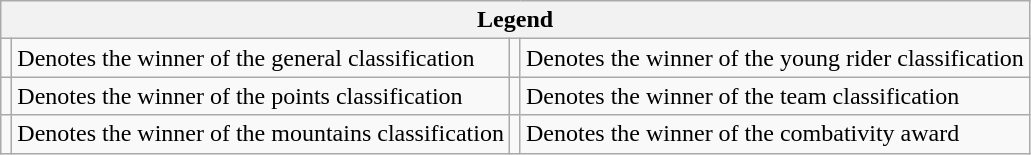<table class="wikitable noresize">
<tr>
<th colspan="4">Legend</th>
</tr>
<tr>
<td></td>
<td>Denotes the winner of the general classification</td>
<td></td>
<td>Denotes the winner of the young rider classification</td>
</tr>
<tr>
<td></td>
<td>Denotes the winner of the points classification</td>
<td></td>
<td>Denotes the winner of the team classification</td>
</tr>
<tr>
<td></td>
<td>Denotes the winner of the mountains classification</td>
<td></td>
<td>Denotes the winner of the combativity award</td>
</tr>
</table>
